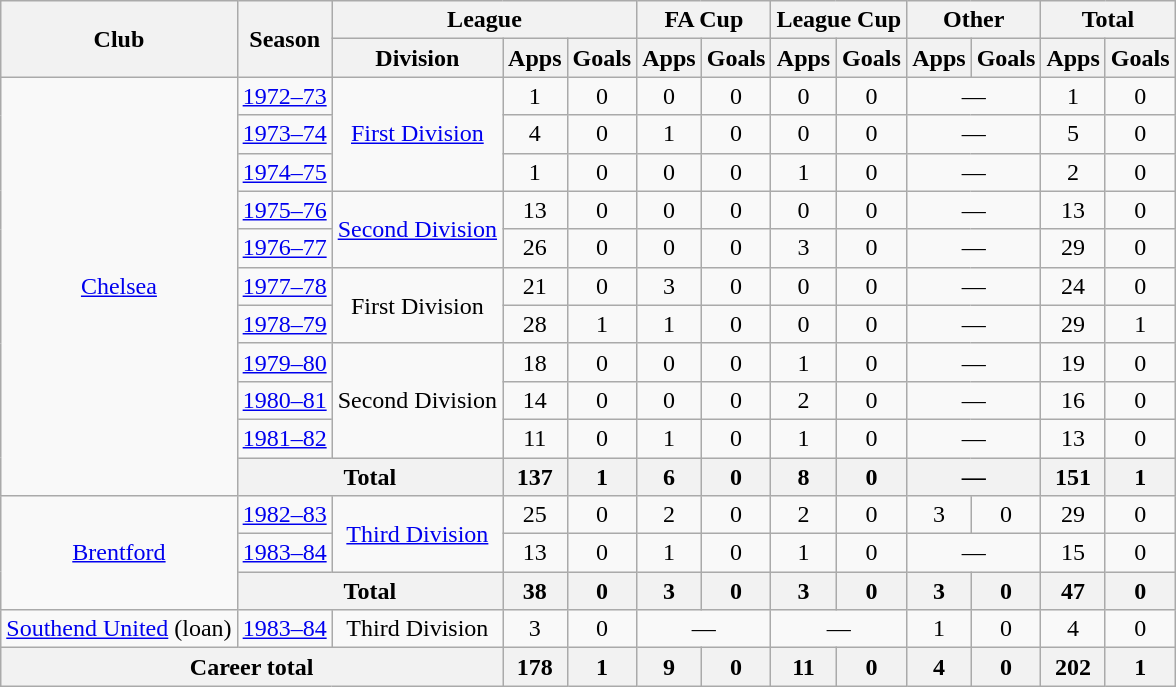<table class="wikitable" style="text-align:center">
<tr>
<th rowspan="2">Club</th>
<th rowspan="2">Season</th>
<th colspan="3">League</th>
<th colspan="2">FA Cup</th>
<th colspan="2">League Cup</th>
<th colspan="2">Other</th>
<th colspan="2">Total</th>
</tr>
<tr>
<th>Division</th>
<th>Apps</th>
<th>Goals</th>
<th>Apps</th>
<th>Goals</th>
<th>Apps</th>
<th>Goals</th>
<th>Apps</th>
<th>Goals</th>
<th>Apps</th>
<th>Goals</th>
</tr>
<tr>
<td rowspan="11"><a href='#'>Chelsea</a></td>
<td><a href='#'>1972–73</a></td>
<td rowspan="3"><a href='#'>First Division</a></td>
<td>1</td>
<td>0</td>
<td>0</td>
<td>0</td>
<td>0</td>
<td>0</td>
<td colspan="2">—</td>
<td>1</td>
<td>0</td>
</tr>
<tr>
<td><a href='#'>1973–74</a></td>
<td>4</td>
<td>0</td>
<td>1</td>
<td>0</td>
<td>0</td>
<td>0</td>
<td colspan="2">—</td>
<td>5</td>
<td>0</td>
</tr>
<tr>
<td><a href='#'>1974–75</a></td>
<td>1</td>
<td>0</td>
<td>0</td>
<td>0</td>
<td>1</td>
<td>0</td>
<td colspan="2">—</td>
<td>2</td>
<td>0</td>
</tr>
<tr>
<td><a href='#'>1975–76</a></td>
<td rowspan="2"><a href='#'>Second Division</a></td>
<td>13</td>
<td>0</td>
<td>0</td>
<td>0</td>
<td>0</td>
<td>0</td>
<td colspan="2">—</td>
<td>13</td>
<td>0</td>
</tr>
<tr>
<td><a href='#'>1976–77</a></td>
<td>26</td>
<td>0</td>
<td>0</td>
<td>0</td>
<td>3</td>
<td>0</td>
<td colspan="2">—</td>
<td>29</td>
<td>0</td>
</tr>
<tr>
<td><a href='#'>1977–78</a></td>
<td rowspan="2">First Division</td>
<td>21</td>
<td>0</td>
<td>3</td>
<td>0</td>
<td>0</td>
<td>0</td>
<td colspan="2">—</td>
<td>24</td>
<td>0</td>
</tr>
<tr>
<td><a href='#'>1978–79</a></td>
<td>28</td>
<td>1</td>
<td>1</td>
<td>0</td>
<td>0</td>
<td>0</td>
<td colspan="2">—</td>
<td>29</td>
<td>1</td>
</tr>
<tr>
<td><a href='#'>1979–80</a></td>
<td rowspan="3">Second Division</td>
<td>18</td>
<td>0</td>
<td>0</td>
<td>0</td>
<td>1</td>
<td>0</td>
<td colspan="2">—</td>
<td>19</td>
<td>0</td>
</tr>
<tr>
<td><a href='#'>1980–81</a></td>
<td>14</td>
<td>0</td>
<td>0</td>
<td>0</td>
<td>2</td>
<td>0</td>
<td colspan="2">—</td>
<td>16</td>
<td>0</td>
</tr>
<tr>
<td><a href='#'>1981–82</a></td>
<td>11</td>
<td>0</td>
<td>1</td>
<td>0</td>
<td>1</td>
<td>0</td>
<td colspan="2">—</td>
<td>13</td>
<td>0</td>
</tr>
<tr>
<th colspan="2">Total</th>
<th>137</th>
<th>1</th>
<th>6</th>
<th>0</th>
<th>8</th>
<th>0</th>
<th colspan="2">—</th>
<th>151</th>
<th>1</th>
</tr>
<tr>
<td rowspan="3"><a href='#'>Brentford</a></td>
<td><a href='#'>1982–83</a></td>
<td rowspan="2"><a href='#'>Third Division</a></td>
<td>25</td>
<td>0</td>
<td>2</td>
<td>0</td>
<td>2</td>
<td>0</td>
<td>3</td>
<td>0</td>
<td>29</td>
<td>0</td>
</tr>
<tr>
<td><a href='#'>1983–84</a></td>
<td>13</td>
<td>0</td>
<td>1</td>
<td>0</td>
<td>1</td>
<td>0</td>
<td colspan="2">—</td>
<td>15</td>
<td>0</td>
</tr>
<tr>
<th colspan="2">Total</th>
<th>38</th>
<th>0</th>
<th>3</th>
<th>0</th>
<th>3</th>
<th>0</th>
<th>3</th>
<th>0</th>
<th>47</th>
<th>0</th>
</tr>
<tr>
<td><a href='#'>Southend United</a> (loan)</td>
<td><a href='#'>1983–84</a></td>
<td>Third Division</td>
<td>3</td>
<td>0</td>
<td colspan="2">—</td>
<td colspan="2">—</td>
<td>1</td>
<td>0</td>
<td>4</td>
<td>0</td>
</tr>
<tr>
<th colspan="3">Career total</th>
<th>178</th>
<th>1</th>
<th>9</th>
<th>0</th>
<th>11</th>
<th>0</th>
<th>4</th>
<th>0</th>
<th>202</th>
<th>1</th>
</tr>
</table>
